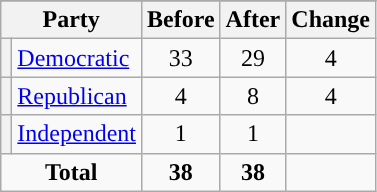<table class="wikitable" style="text-align:center;">
<tr>
</tr>
<tr>
<th colspan=2>Party</th>
<th>Before</th>
<th>After</th>
<th>Change</th>
</tr>
<tr>
<th style="background-color:"></th>
<td style="text-align:left;"><a href='#'>Democratic</a></td>
<td>33</td>
<td>29</td>
<td> 4</td>
</tr>
<tr>
<th style="background-color:"></th>
<td style="text-align:left;"><a href='#'>Republican</a></td>
<td>4</td>
<td>8</td>
<td> 4</td>
</tr>
<tr>
<th style="background-color:"></th>
<td style="text-align:left;"><a href='#'>Independent</a></td>
<td>1</td>
<td>1</td>
<td></td>
</tr>
<tr>
<td colspan=2><strong>Total</strong></td>
<td><strong>38</strong></td>
<td><strong>38</strong></td>
<td></td>
</tr>
</table>
